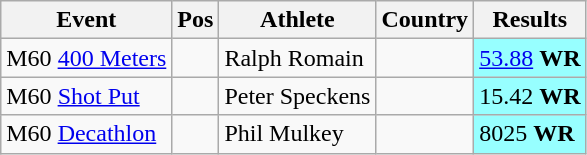<table class="wikitable">
<tr>
<th>Event</th>
<th>Pos</th>
<th>Athlete</th>
<th>Country</th>
<th>Results</th>
</tr>
<tr>
<td>M60 <a href='#'>400 Meters</a></td>
<td align="center"></td>
<td>Ralph Romain</td>
<td></td>
<td bgcolor=#97ffff><a href='#'>53.88</a> <strong>WR</strong></td>
</tr>
<tr>
<td>M60 <a href='#'>Shot Put</a></td>
<td align="center"></td>
<td>Peter Speckens</td>
<td></td>
<td bgcolor=#97ffff>15.42 <strong>WR</strong></td>
</tr>
<tr>
<td>M60 <a href='#'>Decathlon</a></td>
<td align="center"></td>
<td>Phil Mulkey</td>
<td></td>
<td bgcolor=#97ffff>8025 <strong>WR</strong></td>
</tr>
</table>
